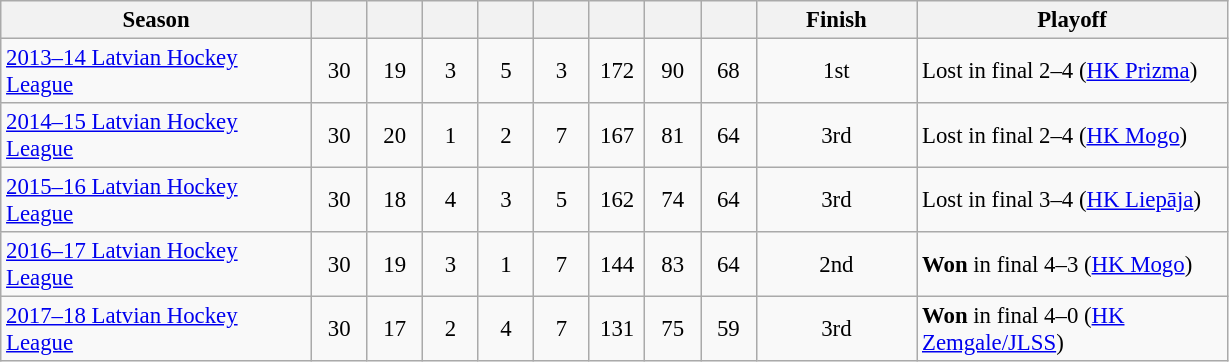<table class="wikitable" style="text-align:center;font-size:95%;">
<tr>
<th width=200>Season</th>
<th width=30></th>
<th width=30></th>
<th width=30></th>
<th width=30></th>
<th width=30></th>
<th width=30></th>
<th width=30></th>
<th width=30></th>
<th width=100>Finish</th>
<th width=200>Playoff</th>
</tr>
<tr>
<td style="text-align:left;"><a href='#'>2013–14 Latvian Hockey League</a></td>
<td>30</td>
<td>19</td>
<td>3</td>
<td>5</td>
<td>3</td>
<td>172</td>
<td>90</td>
<td>68</td>
<td>1st</td>
<td style="text-align:left;">Lost in final 2–4 (<a href='#'>HK Prizma</a>)</td>
</tr>
<tr>
<td style="text-align:left;"><a href='#'>2014–15 Latvian Hockey League</a></td>
<td>30</td>
<td>20</td>
<td>1</td>
<td>2</td>
<td>7</td>
<td>167</td>
<td>81</td>
<td>64</td>
<td>3rd</td>
<td style="text-align:left;">Lost in final 2–4 (<a href='#'>HK Mogo</a>)</td>
</tr>
<tr>
<td style="text-align:left;"><a href='#'>2015–16 Latvian Hockey League</a></td>
<td>30</td>
<td>18</td>
<td>4</td>
<td>3</td>
<td>5</td>
<td>162</td>
<td>74</td>
<td>64</td>
<td>3rd</td>
<td style="text-align:left;">Lost in final 3–4 (<a href='#'>HK Liepāja</a>)</td>
</tr>
<tr>
<td style="text-align:left;"><a href='#'>2016–17 Latvian Hockey League</a></td>
<td>30</td>
<td>19</td>
<td>3</td>
<td>1</td>
<td>7</td>
<td>144</td>
<td>83</td>
<td>64</td>
<td>2nd</td>
<td style="text-align:left;"><strong>Won</strong> in final 4–3 (<a href='#'>HK Mogo</a>)</td>
</tr>
<tr>
<td style="text-align:left;"><a href='#'>2017–18 Latvian Hockey League</a></td>
<td>30</td>
<td>17</td>
<td>2</td>
<td>4</td>
<td>7</td>
<td>131</td>
<td>75</td>
<td>59</td>
<td>3rd</td>
<td style="text-align:left;"><strong>Won</strong> in final 4–0 (<a href='#'>HK Zemgale/JLSS</a>)</td>
</tr>
</table>
